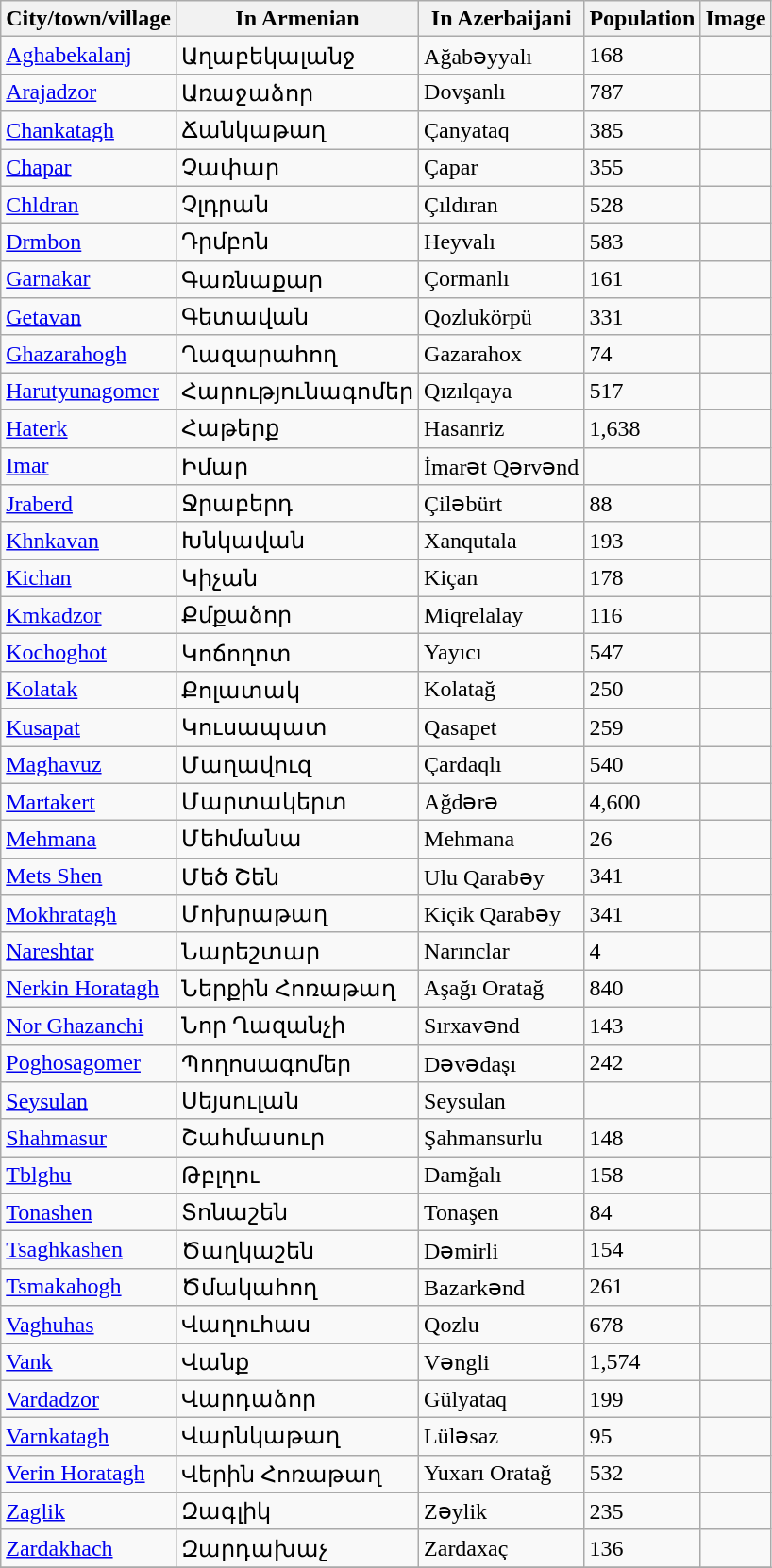<table class="wikitable sortable mw-collapsible">
<tr>
<th>City/town/village</th>
<th>In Armenian</th>
<th>In Azerbaijani</th>
<th>Population</th>
<th>Image</th>
</tr>
<tr>
<td><a href='#'>Aghabekalanj</a></td>
<td>Աղաբեկալանջ</td>
<td>Ağabəyyalı</td>
<td>168</td>
<td></td>
</tr>
<tr>
<td><a href='#'>Arajadzor</a></td>
<td>Առաջաձոր</td>
<td>Dovşanlı</td>
<td>787</td>
<td></td>
</tr>
<tr>
<td><a href='#'>Chankatagh</a></td>
<td>Ճանկաթաղ</td>
<td>Çanyataq</td>
<td>385</td>
<td></td>
</tr>
<tr>
<td><a href='#'>Chapar</a></td>
<td>Չափար</td>
<td>Çapar</td>
<td>355</td>
<td></td>
</tr>
<tr>
<td><a href='#'>Chldran</a></td>
<td>Չլդրան</td>
<td>Çıldıran</td>
<td>528</td>
<td></td>
</tr>
<tr>
<td><a href='#'>Drmbon</a></td>
<td>Դրմբոն</td>
<td>Heyvalı</td>
<td>583</td>
<td></td>
</tr>
<tr>
<td><a href='#'>Garnakar</a></td>
<td>Գառնաքար</td>
<td>Çormanlı</td>
<td>161</td>
<td></td>
</tr>
<tr>
<td><a href='#'>Getavan</a></td>
<td>Գետավան</td>
<td>Qozlukörpü</td>
<td>331</td>
<td></td>
</tr>
<tr>
<td><a href='#'>Ghazarahogh</a></td>
<td>Ղազարահող</td>
<td>Gazarahox</td>
<td>74</td>
<td></td>
</tr>
<tr>
<td><a href='#'>Harutyunagomer</a></td>
<td>Հարությունագոմեր</td>
<td>Qızılqaya</td>
<td>517</td>
<td></td>
</tr>
<tr>
<td><a href='#'>Haterk</a></td>
<td>Հաթերք</td>
<td>Hasanriz</td>
<td>1,638</td>
<td></td>
</tr>
<tr>
<td><a href='#'>Imar</a></td>
<td>Իմար</td>
<td>İmarət Qərvənd</td>
<td></td>
<td></td>
</tr>
<tr>
<td><a href='#'>Jraberd</a></td>
<td>Ջրաբերդ</td>
<td>Çiləbürt</td>
<td>88</td>
<td></td>
</tr>
<tr>
<td><a href='#'>Khnkavan</a></td>
<td>Խնկավան</td>
<td>Xanqutala</td>
<td>193</td>
<td></td>
</tr>
<tr>
<td><a href='#'>Kichan</a></td>
<td>Կիչան</td>
<td>Kiçan</td>
<td>178</td>
<td></td>
</tr>
<tr>
<td><a href='#'>Kmkadzor</a></td>
<td>Քմքաձոր</td>
<td>Miqrelalay</td>
<td>116</td>
<td></td>
</tr>
<tr>
<td><a href='#'>Kochoghot</a></td>
<td>Կոճողոտ</td>
<td>Yayıcı</td>
<td>547</td>
<td></td>
</tr>
<tr>
<td><a href='#'>Kolatak</a></td>
<td>Քոլատակ</td>
<td>Kolatağ</td>
<td>250</td>
<td></td>
</tr>
<tr>
<td><a href='#'>Kusapat</a></td>
<td>Կուսապատ</td>
<td>Qasapet</td>
<td>259</td>
<td></td>
</tr>
<tr>
<td><a href='#'>Maghavuz</a></td>
<td>Մաղավուզ</td>
<td>Çardaqlı</td>
<td>540</td>
<td></td>
</tr>
<tr>
<td><a href='#'>Martakert</a></td>
<td>Մարտակերտ</td>
<td>Ağdərə</td>
<td>4,600</td>
<td></td>
</tr>
<tr>
<td><a href='#'>Mehmana</a></td>
<td>Մեհմանա</td>
<td>Mehmana</td>
<td>26</td>
<td></td>
</tr>
<tr>
<td><a href='#'>Mets Shen</a></td>
<td>Մեծ Շեն</td>
<td>Ulu Qarabəy</td>
<td>341</td>
<td></td>
</tr>
<tr>
<td><a href='#'>Mokhratagh</a></td>
<td>Մոխրաթաղ</td>
<td>Kiçik Qarabəy</td>
<td>341</td>
<td></td>
</tr>
<tr>
<td><a href='#'>Nareshtar</a></td>
<td>Նարեշտար</td>
<td>Narınclar</td>
<td>4</td>
<td></td>
</tr>
<tr>
<td><a href='#'>Nerkin Horatagh</a></td>
<td>Ներքին Հոռաթաղ</td>
<td>Aşağı Oratağ</td>
<td>840</td>
<td></td>
</tr>
<tr>
<td><a href='#'>Nor Ghazanchi</a></td>
<td>Նոր Ղազանչի</td>
<td>Sırxavənd</td>
<td>143</td>
<td></td>
</tr>
<tr>
<td><a href='#'>Poghosagomer</a></td>
<td>Պողոսագոմեր</td>
<td>Dəvədaşı</td>
<td>242</td>
<td></td>
</tr>
<tr>
<td><a href='#'>Seysulan</a></td>
<td>Սեյսուլան</td>
<td>Seysulan</td>
<td></td>
<td></td>
</tr>
<tr>
<td><a href='#'>Shahmasur</a></td>
<td>Շահմասուր</td>
<td>Şahmansurlu</td>
<td>148</td>
<td></td>
</tr>
<tr>
<td><a href='#'>Tblghu</a></td>
<td>Թբլղու</td>
<td>Damğalı</td>
<td>158</td>
<td></td>
</tr>
<tr>
<td><a href='#'>Tonashen</a></td>
<td>Տոնաշեն</td>
<td>Tonaşen</td>
<td>84</td>
<td></td>
</tr>
<tr>
<td><a href='#'>Tsaghkashen</a></td>
<td>Ծաղկաշեն</td>
<td>Dəmirli</td>
<td>154</td>
<td></td>
</tr>
<tr>
<td><a href='#'>Tsmakahogh</a></td>
<td>Ծմակահող</td>
<td>Bazarkənd</td>
<td>261</td>
<td></td>
</tr>
<tr>
<td><a href='#'>Vaghuhas</a></td>
<td>Վաղուհաս</td>
<td>Qozlu</td>
<td>678</td>
<td></td>
</tr>
<tr>
<td><a href='#'>Vank</a></td>
<td>Վանք</td>
<td>Vəngli</td>
<td>1,574</td>
<td></td>
</tr>
<tr>
<td><a href='#'>Vardadzor</a></td>
<td>Վարդաձոր</td>
<td>Gülyataq</td>
<td>199</td>
<td></td>
</tr>
<tr>
<td><a href='#'>Varnkatagh</a></td>
<td>Վարնկաթաղ</td>
<td>Lüləsaz</td>
<td>95</td>
<td></td>
</tr>
<tr>
<td><a href='#'>Verin Horatagh</a></td>
<td>Վերին Հոռաթաղ</td>
<td>Yuxarı Oratağ</td>
<td>532</td>
<td></td>
</tr>
<tr>
<td><a href='#'>Zaglik</a></td>
<td>Զագլիկ</td>
<td>Zəylik</td>
<td>235</td>
<td></td>
</tr>
<tr>
<td><a href='#'>Zardakhach</a></td>
<td>Զարդախաչ</td>
<td>Zardaxaç</td>
<td>136</td>
<td></td>
</tr>
<tr>
</tr>
</table>
